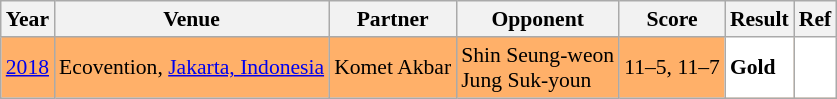<table class="sortable wikitable" style="font-size: 90%;">
<tr>
<th>Year</th>
<th>Venue</th>
<th>Partner</th>
<th>Opponent</th>
<th>Score</th>
<th>Result</th>
<th>Ref</th>
</tr>
<tr style="background:#FFB069">
<td align="center"><a href='#'>2018</a></td>
<td align="left">Ecovention, <a href='#'>Jakarta, Indonesia</a></td>
<td align="left"> Komet Akbar</td>
<td align="left"> Shin Seung-weon  <br>  Jung Suk-youn</td>
<td align="left">11–5, 11–7</td>
<td style="text-align:left; background:white"> <strong>Gold</strong></td>
<td style="text-align:center; background:white"></td>
</tr>
</table>
